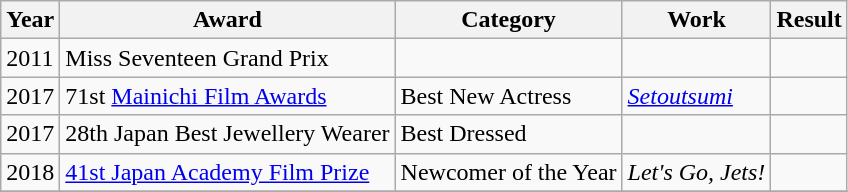<table class="wikitable sortable">
<tr>
<th>Year</th>
<th>Award</th>
<th>Category</th>
<th>Work</th>
<th>Result</th>
</tr>
<tr>
<td>2011</td>
<td>Miss Seventeen Grand Prix</td>
<td></td>
<td></td>
<td></td>
</tr>
<tr>
<td>2017</td>
<td>71st <a href='#'>Mainichi Film Awards</a></td>
<td>Best New Actress</td>
<td><em><a href='#'>Setoutsumi</a></em></td>
<td></td>
</tr>
<tr>
<td>2017</td>
<td>28th Japan Best Jewellery Wearer</td>
<td>Best Dressed</td>
<td></td>
<td></td>
</tr>
<tr>
<td>2018</td>
<td><a href='#'>41st Japan Academy Film Prize</a></td>
<td>Newcomer of the Year</td>
<td><em>Let's Go, Jets!</em></td>
<td></td>
</tr>
<tr>
</tr>
</table>
